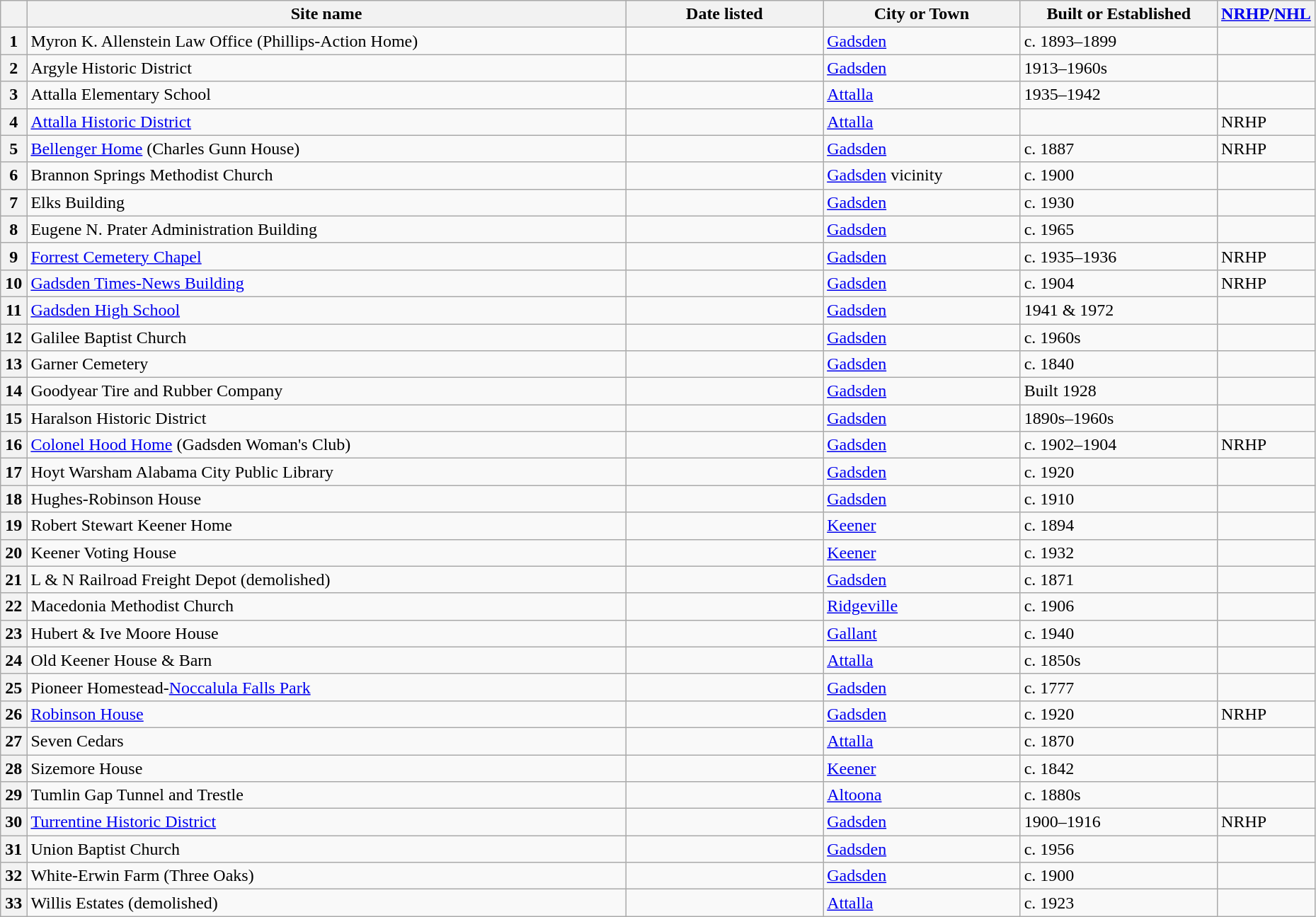<table class="wikitable" style="width:98%">
<tr>
<th width = 2%  ></th>
<th><strong>Site name</strong></th>
<th width = 15% ><strong>Date listed</strong></th>
<th width = 15% ><strong>City or Town</strong></th>
<th width = 15% ><strong>Built or Established</strong></th>
<th width = 5%  ><strong><a href='#'>NRHP</a>/<a href='#'>NHL</a></strong></th>
</tr>
<tr ->
<th>1</th>
<td>Myron K. Allenstein Law Office (Phillips-Action Home)</td>
<td></td>
<td><a href='#'>Gadsden</a></td>
<td>c. 1893–1899</td>
<td></td>
</tr>
<tr ->
<th>2</th>
<td>Argyle Historic District</td>
<td></td>
<td><a href='#'>Gadsden</a></td>
<td>1913–1960s</td>
<td></td>
</tr>
<tr ->
<th>3</th>
<td>Attalla Elementary School</td>
<td></td>
<td><a href='#'>Attalla</a></td>
<td>1935–1942</td>
<td></td>
</tr>
<tr>
<th>4</th>
<td><a href='#'>Attalla Historic District</a></td>
<td></td>
<td><a href='#'>Attalla</a></td>
<td></td>
<td>NRHP</td>
</tr>
<tr ->
<th>5</th>
<td><a href='#'>Bellenger Home</a> (Charles Gunn House)</td>
<td></td>
<td><a href='#'>Gadsden</a></td>
<td>c. 1887</td>
<td>NRHP</td>
</tr>
<tr ->
<th>6</th>
<td>Brannon Springs Methodist Church</td>
<td></td>
<td><a href='#'>Gadsden</a> vicinity</td>
<td>c. 1900</td>
<td></td>
</tr>
<tr ->
<th>7</th>
<td>Elks Building</td>
<td></td>
<td><a href='#'>Gadsden</a></td>
<td>c. 1930</td>
<td></td>
</tr>
<tr ->
<th>8</th>
<td>Eugene N. Prater Administration Building</td>
<td></td>
<td><a href='#'>Gadsden</a></td>
<td>c. 1965</td>
<td></td>
</tr>
<tr ->
<th>9</th>
<td><a href='#'>Forrest Cemetery Chapel</a></td>
<td></td>
<td><a href='#'>Gadsden</a></td>
<td>c. 1935–1936</td>
<td>NRHP</td>
</tr>
<tr ->
<th>10</th>
<td><a href='#'>Gadsden Times-News Building</a></td>
<td></td>
<td><a href='#'>Gadsden</a></td>
<td>c. 1904</td>
<td>NRHP</td>
</tr>
<tr ->
<th>11</th>
<td><a href='#'>Gadsden High School</a></td>
<td></td>
<td><a href='#'>Gadsden</a></td>
<td>1941 & 1972</td>
<td></td>
</tr>
<tr ->
<th>12</th>
<td>Galilee Baptist Church</td>
<td></td>
<td><a href='#'>Gadsden</a></td>
<td>c. 1960s</td>
<td></td>
</tr>
<tr ->
<th>13</th>
<td>Garner Cemetery</td>
<td></td>
<td><a href='#'>Gadsden</a></td>
<td>c. 1840</td>
<td></td>
</tr>
<tr ->
<th>14</th>
<td>Goodyear Tire and Rubber Company</td>
<td></td>
<td><a href='#'>Gadsden</a></td>
<td>Built 1928</td>
<td></td>
</tr>
<tr ->
<th>15</th>
<td>Haralson Historic District</td>
<td></td>
<td><a href='#'>Gadsden</a></td>
<td>1890s–1960s</td>
<td></td>
</tr>
<tr ->
<th>16</th>
<td><a href='#'>Colonel Hood Home</a> (Gadsden Woman's Club)</td>
<td></td>
<td><a href='#'>Gadsden</a></td>
<td>c. 1902–1904</td>
<td>NRHP</td>
</tr>
<tr ->
<th>17</th>
<td>Hoyt Warsham Alabama City Public Library</td>
<td></td>
<td><a href='#'>Gadsden</a></td>
<td>c. 1920</td>
<td></td>
</tr>
<tr ->
<th>18</th>
<td>Hughes-Robinson House</td>
<td></td>
<td><a href='#'>Gadsden</a></td>
<td>c. 1910</td>
<td></td>
</tr>
<tr ->
<th>19</th>
<td>Robert Stewart Keener Home</td>
<td></td>
<td><a href='#'>Keener</a></td>
<td>c. 1894</td>
<td></td>
</tr>
<tr ->
<th>20</th>
<td>Keener Voting House</td>
<td></td>
<td><a href='#'>Keener</a></td>
<td>c. 1932</td>
<td></td>
</tr>
<tr ->
<th>21</th>
<td>L & N Railroad Freight Depot (demolished)</td>
<td></td>
<td><a href='#'>Gadsden</a></td>
<td>c. 1871</td>
<td></td>
</tr>
<tr ->
<th>22</th>
<td>Macedonia Methodist Church</td>
<td></td>
<td><a href='#'>Ridgeville</a></td>
<td>c. 1906</td>
<td></td>
</tr>
<tr>
<th>23</th>
<td>Hubert & Ive Moore House</td>
<td></td>
<td><a href='#'>Gallant</a></td>
<td>c. 1940</td>
<td></td>
</tr>
<tr>
<th>24</th>
<td>Old Keener House & Barn</td>
<td></td>
<td><a href='#'>Attalla</a></td>
<td>c. 1850s</td>
<td></td>
</tr>
<tr ->
<th>25</th>
<td>Pioneer Homestead-<a href='#'>Noccalula Falls Park</a></td>
<td></td>
<td><a href='#'>Gadsden</a></td>
<td>c. 1777</td>
<td></td>
</tr>
<tr ->
<th>26</th>
<td><a href='#'>Robinson House</a></td>
<td></td>
<td><a href='#'>Gadsden</a></td>
<td>c. 1920</td>
<td>NRHP</td>
</tr>
<tr ->
<th>27</th>
<td>Seven Cedars</td>
<td></td>
<td><a href='#'>Attalla</a></td>
<td>c. 1870</td>
<td></td>
</tr>
<tr>
<th>28</th>
<td>Sizemore House</td>
<td></td>
<td><a href='#'>Keener</a></td>
<td>c. 1842</td>
<td></td>
</tr>
<tr ->
<th>29</th>
<td>Tumlin Gap Tunnel and Trestle</td>
<td></td>
<td><a href='#'>Altoona</a></td>
<td>c. 1880s</td>
<td></td>
</tr>
<tr ->
<th>30</th>
<td><a href='#'>Turrentine Historic District</a></td>
<td></td>
<td><a href='#'>Gadsden</a></td>
<td>1900–1916</td>
<td>NRHP</td>
</tr>
<tr ->
<th>31</th>
<td>Union Baptist Church</td>
<td></td>
<td><a href='#'>Gadsden</a></td>
<td>c. 1956</td>
<td></td>
</tr>
<tr ->
<th>32</th>
<td>White-Erwin Farm (Three Oaks)</td>
<td></td>
<td><a href='#'>Gadsden</a></td>
<td>c. 1900</td>
<td></td>
</tr>
<tr ->
<th>33</th>
<td>Willis Estates (demolished)</td>
<td></td>
<td><a href='#'>Attalla</a></td>
<td>c. 1923</td>
<td></td>
</tr>
</table>
